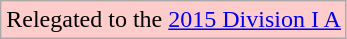<table class="wikitable">
<tr>
<td bgcolor=#ffcccc>Relegated to the <a href='#'>2015 Division I A</a></td>
</tr>
</table>
